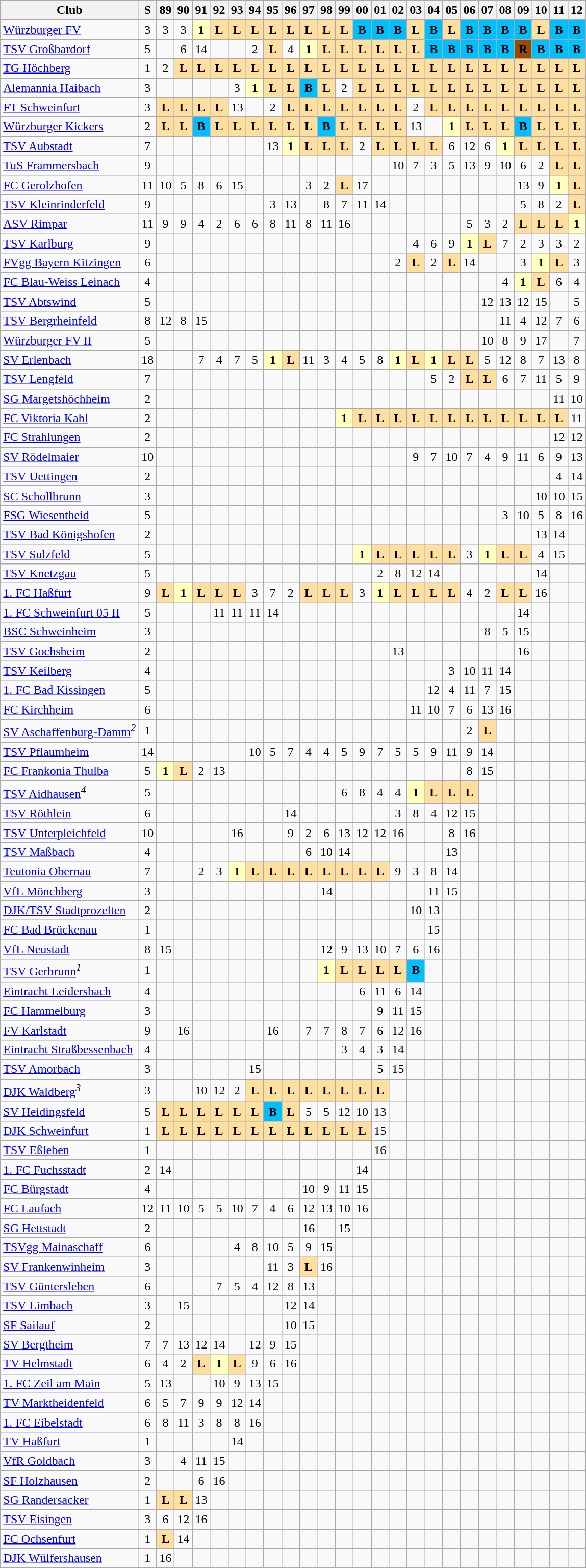<table class="wikitable sortable">
<tr>
<th>Club</th>
<th>S</th>
<th class="unsortable">89</th>
<th class="unsortable">90</th>
<th class="unsortable">91</th>
<th class="unsortable">92</th>
<th class="unsortable">93</th>
<th class="unsortable">94</th>
<th class="unsortable">95</th>
<th class="unsortable">96</th>
<th class="unsortable">97</th>
<th class="unsortable">98</th>
<th class="unsortable">99</th>
<th class="unsortable">00</th>
<th class="unsortable">01</th>
<th class="unsortable">02</th>
<th class="unsortable">03</th>
<th class="unsortable">04</th>
<th class="unsortable">05</th>
<th class="unsortable">06</th>
<th class="unsortable">07</th>
<th class="unsortable">08</th>
<th class="unsortable">09</th>
<th class="unsortable">10</th>
<th class="unsortable">11</th>
<th class="unsortable">12</th>
</tr>
<tr align="center">
<td align="left"><a href='#'>Würzburger FV</a></td>
<td>3</td>
<td>3</td>
<td>3</td>
<td style="background:#ffffbf"><strong>1</strong></td>
<td style="background:#ffdf9f"><strong>L</strong></td>
<td style="background:#ffdf9f"><strong>L</strong></td>
<td style="background:#ffdf9f"><strong>L</strong></td>
<td style="background:#ffdf9f"><strong>L</strong></td>
<td style="background:#ffdf9f"><strong>L</strong></td>
<td style="background:#ffdf9f"><strong>L</strong></td>
<td style="background:#ffdf9f"><strong>L</strong></td>
<td style="background:#ffdf9f"><strong>L</strong></td>
<td style="background:#00BFFF"><strong>B</strong></td>
<td style="background:#00BFFF"><strong>B</strong></td>
<td style="background:#00BFFF"><strong>B</strong></td>
<td style="background:#ffdf9f"><strong>L</strong></td>
<td style="background:#00BFFF"><strong>B</strong></td>
<td style="background:#ffdf9f"><strong>L</strong></td>
<td style="background:#00BFFF"><strong>B</strong></td>
<td style="background:#00BFFF"><strong>B</strong></td>
<td style="background:#00BFFF"><strong>B</strong></td>
<td style="background:#00BFFF"><strong>B</strong></td>
<td style="background:#ffdf9f"><strong>L</strong></td>
<td style="background:#00BFFF"><strong>B</strong></td>
<td style="background:#00BFFF"><strong>B</strong></td>
</tr>
<tr align="center">
<td align="left"><a href='#'>TSV Großbardorf</a></td>
<td>5</td>
<td></td>
<td>6</td>
<td>14</td>
<td></td>
<td></td>
<td>2</td>
<td style="background:#ffdf9f"><strong>L</strong></td>
<td>4</td>
<td style="background:#ffffbf"><strong>1</strong></td>
<td style="background:#ffdf9f"><strong>L</strong></td>
<td style="background:#ffdf9f"><strong>L</strong></td>
<td style="background:#ffdf9f"><strong>L</strong></td>
<td style="background:#ffdf9f"><strong>L</strong></td>
<td style="background:#ffdf9f"><strong>L</strong></td>
<td style="background:#ffdf9f"><strong>L</strong></td>
<td style="background:#00BFFF"><strong>B</strong></td>
<td style="background:#00BFFF"><strong>B</strong></td>
<td style="background:#00BFFF"><strong>B</strong></td>
<td style="background:#00BFFF"><strong>B</strong></td>
<td style="background:#00BFFF"><strong>B</strong></td>
<td style="background:#964B00"><strong>R</strong></td>
<td style="background:#00BFFF"><strong>B</strong></td>
<td style="background:#00BFFF"><strong>B</strong></td>
<td style="background:#00BFFF"><strong>B</strong></td>
</tr>
<tr align="center">
<td align="left"><a href='#'>TG Höchberg</a></td>
<td>1</td>
<td>2</td>
<td style="background:#ffdf9f"><strong>L</strong></td>
<td style="background:#ffdf9f"><strong>L</strong></td>
<td style="background:#ffdf9f"><strong>L</strong></td>
<td style="background:#ffdf9f"><strong>L</strong></td>
<td style="background:#ffdf9f"><strong>L</strong></td>
<td style="background:#ffdf9f"><strong>L</strong></td>
<td style="background:#ffdf9f"><strong>L</strong></td>
<td style="background:#ffdf9f"><strong>L</strong></td>
<td style="background:#ffdf9f"><strong>L</strong></td>
<td style="background:#ffdf9f"><strong>L</strong></td>
<td style="background:#ffdf9f"><strong>L</strong></td>
<td style="background:#ffdf9f"><strong>L</strong></td>
<td style="background:#ffdf9f"><strong>L</strong></td>
<td style="background:#ffdf9f"><strong>L</strong></td>
<td style="background:#ffdf9f"><strong>L</strong></td>
<td style="background:#ffdf9f"><strong>L</strong></td>
<td style="background:#ffdf9f"><strong>L</strong></td>
<td style="background:#ffdf9f"><strong>L</strong></td>
<td style="background:#ffdf9f"><strong>L</strong></td>
<td style="background:#ffdf9f"><strong>L</strong></td>
<td style="background:#ffdf9f"><strong>L</strong></td>
<td style="background:#ffdf9f"><strong>L</strong></td>
<td style="background:#ffdf9f"><strong>L</strong></td>
</tr>
<tr align="center">
<td align="left"><a href='#'>Alemannia Haibach</a></td>
<td>3</td>
<td></td>
<td></td>
<td></td>
<td></td>
<td>3</td>
<td style="background:#ffffbf"><strong>1</strong></td>
<td style="background:#ffdf9f"><strong>L</strong></td>
<td style="background:#ffdf9f"><strong>L</strong></td>
<td style="background:#00BFFF"><strong>B</strong></td>
<td style="background:#ffdf9f"><strong>L</strong></td>
<td>2</td>
<td style="background:#ffdf9f"><strong>L</strong></td>
<td style="background:#ffdf9f"><strong>L</strong></td>
<td style="background:#ffdf9f"><strong>L</strong></td>
<td style="background:#ffdf9f"><strong>L</strong></td>
<td style="background:#ffdf9f"><strong>L</strong></td>
<td style="background:#ffdf9f"><strong>L</strong></td>
<td style="background:#ffdf9f"><strong>L</strong></td>
<td style="background:#ffdf9f"><strong>L</strong></td>
<td style="background:#ffdf9f"><strong>L</strong></td>
<td style="background:#ffdf9f"><strong>L</strong></td>
<td style="background:#ffdf9f"><strong>L</strong></td>
<td style="background:#ffdf9f"><strong>L</strong></td>
<td style="background:#ffdf9f"><strong>L</strong></td>
</tr>
<tr align="center">
<td align="left"><a href='#'>FT Schweinfurt</a></td>
<td>3</td>
<td style="background:#ffdf9f"><strong>L</strong></td>
<td style="background:#ffdf9f"><strong>L</strong></td>
<td style="background:#ffdf9f"><strong>L</strong></td>
<td style="background:#ffdf9f"><strong>L</strong></td>
<td>13</td>
<td></td>
<td>2</td>
<td style="background:#ffdf9f"><strong>L</strong></td>
<td style="background:#ffdf9f"><strong>L</strong></td>
<td style="background:#ffdf9f"><strong>L</strong></td>
<td style="background:#ffdf9f"><strong>L</strong></td>
<td style="background:#ffdf9f"><strong>L</strong></td>
<td style="background:#ffdf9f"><strong>L</strong></td>
<td style="background:#ffdf9f"><strong>L</strong></td>
<td>2</td>
<td style="background:#ffdf9f"><strong>L</strong></td>
<td style="background:#ffdf9f"><strong>L</strong></td>
<td style="background:#ffdf9f"><strong>L</strong></td>
<td style="background:#ffdf9f"><strong>L</strong></td>
<td style="background:#ffdf9f"><strong>L</strong></td>
<td style="background:#ffdf9f"><strong>L</strong></td>
<td style="background:#ffdf9f"><strong>L</strong></td>
<td style="background:#ffdf9f"><strong>L</strong></td>
<td style="background:#ffdf9f"><strong>L</strong></td>
</tr>
<tr align="center">
<td align="left"><a href='#'>Würzburger Kickers</a></td>
<td>2</td>
<td style="background:#ffdf9f"><strong>L</strong></td>
<td style="background:#ffdf9f"><strong>L</strong></td>
<td style="background:#00BFFF"><strong>B</strong></td>
<td style="background:#ffdf9f"><strong>L</strong></td>
<td style="background:#ffdf9f"><strong>L</strong></td>
<td style="background:#ffdf9f"><strong>L</strong></td>
<td style="background:#ffdf9f"><strong>L</strong></td>
<td style="background:#ffdf9f"><strong>L</strong></td>
<td style="background:#ffdf9f"><strong>L</strong></td>
<td style="background:#00BFFF"><strong>B</strong></td>
<td style="background:#ffdf9f"><strong>L</strong></td>
<td style="background:#ffdf9f"><strong>L</strong></td>
<td style="background:#ffdf9f"><strong>L</strong></td>
<td style="background:#ffdf9f"><strong>L</strong></td>
<td>13</td>
<td></td>
<td style="background:#ffffbf"><strong>1</strong></td>
<td style="background:#ffdf9f"><strong>L</strong></td>
<td style="background:#ffdf9f"><strong>L</strong></td>
<td style="background:#ffdf9f"><strong>L</strong></td>
<td style="background:#00BFFF"><strong>B</strong></td>
<td style="background:#ffdf9f"><strong>L</strong></td>
<td style="background:#ffdf9f"><strong>L</strong></td>
<td style="background:#ffdf9f"><strong>L</strong></td>
</tr>
<tr align="center">
<td align="left"><a href='#'>TSV Aubstadt</a></td>
<td>7</td>
<td></td>
<td></td>
<td></td>
<td></td>
<td></td>
<td></td>
<td>13</td>
<td style="background:#ffffbf"><strong>1</strong></td>
<td style="background:#ffdf9f"><strong>L</strong></td>
<td style="background:#ffdf9f"><strong>L</strong></td>
<td style="background:#ffdf9f"><strong>L</strong></td>
<td>2</td>
<td style="background:#ffdf9f"><strong>L</strong></td>
<td style="background:#ffdf9f"><strong>L</strong></td>
<td style="background:#ffdf9f"><strong>L</strong></td>
<td style="background:#ffdf9f"><strong>L</strong></td>
<td>6</td>
<td>12</td>
<td>6</td>
<td style="background:#ffffbf"><strong>1</strong></td>
<td style="background:#ffdf9f"><strong>L</strong></td>
<td style="background:#ffdf9f"><strong>L</strong></td>
<td style="background:#ffdf9f"><strong>L</strong></td>
<td style="background:#ffdf9f"><strong>L</strong></td>
</tr>
<tr align="center">
<td align="left"><a href='#'>TuS Frammersbach</a></td>
<td>9</td>
<td></td>
<td></td>
<td></td>
<td></td>
<td></td>
<td></td>
<td></td>
<td></td>
<td></td>
<td></td>
<td></td>
<td></td>
<td></td>
<td>10</td>
<td>7</td>
<td>3</td>
<td>5</td>
<td>13</td>
<td>9</td>
<td>10</td>
<td>6</td>
<td>2</td>
<td style="background:#ffdf9f"><strong>L</strong></td>
<td style="background:#ffdf9f"><strong>L</strong></td>
</tr>
<tr align="center">
<td align="left"><a href='#'>FC Gerolzhofen</a></td>
<td>11</td>
<td>10</td>
<td>5</td>
<td>8</td>
<td>6</td>
<td>15</td>
<td></td>
<td></td>
<td></td>
<td>3</td>
<td>2</td>
<td style="background:#ffdf9f"><strong>L</strong></td>
<td>17</td>
<td></td>
<td></td>
<td></td>
<td></td>
<td></td>
<td></td>
<td></td>
<td></td>
<td>13</td>
<td>9</td>
<td style="background:#ffffbf"><strong>1</strong></td>
<td style="background:#ffdf9f"><strong>L</strong></td>
</tr>
<tr align="center">
<td align="left"><a href='#'>TSV Kleinrinderfeld</a></td>
<td>9</td>
<td></td>
<td></td>
<td></td>
<td></td>
<td></td>
<td></td>
<td>3</td>
<td>13</td>
<td></td>
<td>8</td>
<td>7</td>
<td>11</td>
<td>14</td>
<td></td>
<td></td>
<td></td>
<td></td>
<td></td>
<td></td>
<td></td>
<td>5</td>
<td>8</td>
<td>2</td>
<td style="background:#ffdf9f"><strong>L</strong></td>
</tr>
<tr align="center">
<td align="left"><a href='#'>ASV Rimpar</a></td>
<td>11</td>
<td>9</td>
<td>9</td>
<td>4</td>
<td>2</td>
<td>6</td>
<td>6</td>
<td>8</td>
<td>11</td>
<td>8</td>
<td>11</td>
<td>16</td>
<td></td>
<td></td>
<td></td>
<td></td>
<td></td>
<td></td>
<td>5</td>
<td>3</td>
<td>2</td>
<td style="background:#ffdf9f"><strong>L</strong></td>
<td style="background:#ffdf9f"><strong>L</strong></td>
<td style="background:#ffdf9f"><strong>L</strong></td>
<td style="background:#ffffbf"><strong>1</strong></td>
</tr>
<tr align="center">
<td align="left"><a href='#'>TSV Karlburg</a></td>
<td>9</td>
<td></td>
<td></td>
<td></td>
<td></td>
<td></td>
<td></td>
<td></td>
<td></td>
<td></td>
<td></td>
<td></td>
<td></td>
<td></td>
<td></td>
<td>4</td>
<td>6</td>
<td>9</td>
<td style="background:#ffffbf"><strong>1</strong></td>
<td style="background:#ffdf9f"><strong>L</strong></td>
<td>7</td>
<td>2</td>
<td>3</td>
<td>3</td>
<td>2</td>
</tr>
<tr align="center">
<td align="left"><a href='#'>FVgg Bayern Kitzingen</a></td>
<td>6</td>
<td></td>
<td></td>
<td></td>
<td></td>
<td></td>
<td></td>
<td></td>
<td></td>
<td></td>
<td></td>
<td></td>
<td></td>
<td></td>
<td>2</td>
<td style="background:#ffdf9f"><strong>L</strong></td>
<td>2</td>
<td style="background:#ffdf9f"><strong>L</strong></td>
<td>14</td>
<td></td>
<td></td>
<td>3</td>
<td style="background:#ffffbf"><strong>1</strong></td>
<td style="background:#ffdf9f"><strong>L</strong></td>
<td>3</td>
</tr>
<tr align="center">
<td align="left"><a href='#'>FC Blau-Weiss Leinach</a></td>
<td>4</td>
<td></td>
<td></td>
<td></td>
<td></td>
<td></td>
<td></td>
<td></td>
<td></td>
<td></td>
<td></td>
<td></td>
<td></td>
<td></td>
<td></td>
<td></td>
<td></td>
<td></td>
<td></td>
<td></td>
<td>4</td>
<td style="background:#ffffbf"><strong>1</strong></td>
<td style="background:#ffdf9f"><strong>L</strong></td>
<td>6</td>
<td>4</td>
</tr>
<tr align="center">
<td align="left"><a href='#'>TSV Abtswind</a></td>
<td>5</td>
<td></td>
<td></td>
<td></td>
<td></td>
<td></td>
<td></td>
<td></td>
<td></td>
<td></td>
<td></td>
<td></td>
<td></td>
<td></td>
<td></td>
<td></td>
<td></td>
<td></td>
<td></td>
<td>12</td>
<td>13</td>
<td>12</td>
<td>15</td>
<td></td>
<td>5</td>
</tr>
<tr align="center">
<td align="left"><a href='#'>TSV Bergrheinfeld</a></td>
<td>8</td>
<td>12</td>
<td>8</td>
<td>15</td>
<td></td>
<td></td>
<td></td>
<td></td>
<td></td>
<td></td>
<td></td>
<td></td>
<td></td>
<td></td>
<td></td>
<td></td>
<td></td>
<td></td>
<td></td>
<td></td>
<td>11</td>
<td>4</td>
<td>12</td>
<td>7</td>
<td>6</td>
</tr>
<tr align="center">
<td align="left"><a href='#'>Würzburger FV II</a></td>
<td>5</td>
<td></td>
<td></td>
<td></td>
<td></td>
<td></td>
<td></td>
<td></td>
<td></td>
<td></td>
<td></td>
<td></td>
<td></td>
<td></td>
<td></td>
<td></td>
<td></td>
<td></td>
<td></td>
<td>10</td>
<td>8</td>
<td>9</td>
<td>17</td>
<td></td>
<td>7</td>
</tr>
<tr align="center">
<td align="left"><a href='#'>SV Erlenbach</a></td>
<td>18</td>
<td></td>
<td></td>
<td>7</td>
<td>4</td>
<td>7</td>
<td>5</td>
<td style="background:#ffffbf"><strong>1</strong></td>
<td style="background:#ffdf9f"><strong>L</strong></td>
<td>11</td>
<td>3</td>
<td>4</td>
<td>5</td>
<td>8</td>
<td style="background:#ffffbf"><strong>1</strong></td>
<td style="background:#ffdf9f"><strong>L</strong></td>
<td style="background:#ffffbf"><strong>1</strong></td>
<td style="background:#ffdf9f"><strong>L</strong></td>
<td style="background:#ffdf9f"><strong>L</strong></td>
<td>5</td>
<td>12</td>
<td>8</td>
<td>7</td>
<td>13</td>
<td>8</td>
</tr>
<tr align="center">
<td align="left"><a href='#'>TSV Lengfeld</a></td>
<td>7</td>
<td></td>
<td></td>
<td></td>
<td></td>
<td></td>
<td></td>
<td></td>
<td></td>
<td></td>
<td></td>
<td></td>
<td></td>
<td></td>
<td></td>
<td></td>
<td>5</td>
<td>2</td>
<td style="background:#ffdf9f"><strong>L</strong></td>
<td style="background:#ffdf9f"><strong>L</strong></td>
<td>6</td>
<td>7</td>
<td>11</td>
<td>5</td>
<td>9</td>
</tr>
<tr align="center">
<td align="left"><a href='#'>SG Margetshöchheim</a></td>
<td>2</td>
<td></td>
<td></td>
<td></td>
<td></td>
<td></td>
<td></td>
<td></td>
<td></td>
<td></td>
<td></td>
<td></td>
<td></td>
<td></td>
<td></td>
<td></td>
<td></td>
<td></td>
<td></td>
<td></td>
<td></td>
<td></td>
<td></td>
<td>11</td>
<td>10</td>
</tr>
<tr align="center">
<td align="left"><a href='#'>FC Viktoria Kahl</a></td>
<td>2</td>
<td></td>
<td></td>
<td></td>
<td></td>
<td></td>
<td></td>
<td></td>
<td></td>
<td></td>
<td></td>
<td style="background:#ffffbf"><strong>1</strong></td>
<td style="background:#ffdf9f"><strong>L</strong></td>
<td style="background:#ffdf9f"><strong>L</strong></td>
<td style="background:#ffdf9f"><strong>L</strong></td>
<td style="background:#ffdf9f"><strong>L</strong></td>
<td style="background:#ffdf9f"><strong>L</strong></td>
<td style="background:#ffdf9f"><strong>L</strong></td>
<td style="background:#ffdf9f"><strong>L</strong></td>
<td style="background:#ffdf9f"><strong>L</strong></td>
<td style="background:#ffdf9f"><strong>L</strong></td>
<td style="background:#ffdf9f"><strong>L</strong></td>
<td style="background:#ffdf9f"><strong>L</strong></td>
<td style="background:#ffdf9f"><strong>L</strong></td>
<td>11</td>
</tr>
<tr align="center">
<td align="left"><a href='#'>FC Strahlungen</a></td>
<td>2</td>
<td></td>
<td></td>
<td></td>
<td></td>
<td></td>
<td></td>
<td></td>
<td></td>
<td></td>
<td></td>
<td></td>
<td></td>
<td></td>
<td></td>
<td></td>
<td></td>
<td></td>
<td></td>
<td></td>
<td></td>
<td></td>
<td></td>
<td>12</td>
<td>12</td>
</tr>
<tr align="center">
<td align="left"><a href='#'>SV Rödelmaier</a></td>
<td>10</td>
<td></td>
<td></td>
<td></td>
<td></td>
<td></td>
<td></td>
<td></td>
<td></td>
<td></td>
<td></td>
<td></td>
<td></td>
<td></td>
<td></td>
<td>9</td>
<td>7</td>
<td>10</td>
<td>7</td>
<td>4</td>
<td>9</td>
<td>11</td>
<td>6</td>
<td>9</td>
<td>13</td>
</tr>
<tr align="center">
<td align="left"><a href='#'>TSV Uettingen</a></td>
<td>2</td>
<td></td>
<td></td>
<td></td>
<td></td>
<td></td>
<td></td>
<td></td>
<td></td>
<td></td>
<td></td>
<td></td>
<td></td>
<td></td>
<td></td>
<td></td>
<td></td>
<td></td>
<td></td>
<td></td>
<td></td>
<td></td>
<td></td>
<td>4</td>
<td>14</td>
</tr>
<tr align="center">
<td align="left"><a href='#'>SC Schollbrunn</a></td>
<td>3</td>
<td></td>
<td></td>
<td></td>
<td></td>
<td></td>
<td></td>
<td></td>
<td></td>
<td></td>
<td></td>
<td></td>
<td></td>
<td></td>
<td></td>
<td></td>
<td></td>
<td></td>
<td></td>
<td></td>
<td></td>
<td></td>
<td>10</td>
<td>10</td>
<td>15</td>
</tr>
<tr align="center">
<td align="left"><a href='#'>FSG Wiesentheid</a></td>
<td>5</td>
<td></td>
<td></td>
<td></td>
<td></td>
<td></td>
<td></td>
<td></td>
<td></td>
<td></td>
<td></td>
<td></td>
<td></td>
<td></td>
<td></td>
<td></td>
<td></td>
<td></td>
<td></td>
<td></td>
<td>3</td>
<td>10</td>
<td>5</td>
<td>8</td>
<td>16</td>
</tr>
<tr align="center">
<td align="left"><a href='#'>TSV Bad Königshofen</a></td>
<td>2</td>
<td></td>
<td></td>
<td></td>
<td></td>
<td></td>
<td></td>
<td></td>
<td></td>
<td></td>
<td></td>
<td></td>
<td></td>
<td></td>
<td></td>
<td></td>
<td></td>
<td></td>
<td></td>
<td></td>
<td></td>
<td></td>
<td>13</td>
<td>14</td>
<td></td>
</tr>
<tr align="center">
<td align="left"><a href='#'>TSV Sulzfeld</a></td>
<td>5</td>
<td></td>
<td></td>
<td></td>
<td></td>
<td></td>
<td></td>
<td></td>
<td></td>
<td></td>
<td></td>
<td></td>
<td style="background:#ffffbf"><strong>1</strong></td>
<td style="background:#ffdf9f"><strong>L</strong></td>
<td style="background:#ffdf9f"><strong>L</strong></td>
<td style="background:#ffdf9f"><strong>L</strong></td>
<td style="background:#ffdf9f"><strong>L</strong></td>
<td style="background:#ffdf9f"><strong>L</strong></td>
<td>3</td>
<td style="background:#ffffbf"><strong>1</strong></td>
<td style="background:#ffdf9f"><strong>L</strong></td>
<td style="background:#ffdf9f"><strong>L</strong></td>
<td>4</td>
<td>15</td>
<td></td>
</tr>
<tr align="center">
<td align="left"><a href='#'>TSV Knetzgau</a></td>
<td>5</td>
<td></td>
<td></td>
<td></td>
<td></td>
<td></td>
<td></td>
<td></td>
<td></td>
<td></td>
<td></td>
<td></td>
<td></td>
<td>2</td>
<td>8</td>
<td>12</td>
<td>14</td>
<td></td>
<td></td>
<td></td>
<td></td>
<td></td>
<td>14</td>
<td></td>
<td></td>
</tr>
<tr align="center">
<td align="left"><a href='#'>1. FC Haßfurt</a></td>
<td>9</td>
<td style="background:#ffdf9f"><strong>L</strong></td>
<td style="background:#ffffbf"><strong>1</strong></td>
<td style="background:#ffdf9f"><strong>L</strong></td>
<td style="background:#ffdf9f"><strong>L</strong></td>
<td style="background:#ffdf9f"><strong>L</strong></td>
<td>3</td>
<td>7</td>
<td>2</td>
<td style="background:#ffdf9f"><strong>L</strong></td>
<td style="background:#ffdf9f"><strong>L</strong></td>
<td style="background:#ffdf9f"><strong>L</strong></td>
<td>3</td>
<td style="background:#ffffbf"><strong>1</strong></td>
<td style="background:#ffdf9f"><strong>L</strong></td>
<td style="background:#ffdf9f"><strong>L</strong></td>
<td style="background:#ffdf9f"><strong>L</strong></td>
<td style="background:#ffdf9f"><strong>L</strong></td>
<td>4</td>
<td>2</td>
<td style="background:#ffdf9f"><strong>L</strong></td>
<td style="background:#ffdf9f"><strong>L</strong></td>
<td>16</td>
<td></td>
<td></td>
</tr>
<tr align="center">
<td align="left"><a href='#'>1. FC Schweinfurt 05 II</a></td>
<td>5</td>
<td></td>
<td></td>
<td></td>
<td>11</td>
<td>11</td>
<td>11</td>
<td>14</td>
<td></td>
<td></td>
<td></td>
<td></td>
<td></td>
<td></td>
<td></td>
<td></td>
<td></td>
<td></td>
<td></td>
<td></td>
<td></td>
<td>14</td>
<td></td>
<td></td>
<td></td>
</tr>
<tr align="center">
<td align="left"><a href='#'>BSC Schweinheim</a></td>
<td>3</td>
<td></td>
<td></td>
<td></td>
<td></td>
<td></td>
<td></td>
<td></td>
<td></td>
<td></td>
<td></td>
<td></td>
<td></td>
<td></td>
<td></td>
<td></td>
<td></td>
<td></td>
<td></td>
<td>8</td>
<td>5</td>
<td>15</td>
<td></td>
<td></td>
<td></td>
</tr>
<tr align="center">
<td align="left"><a href='#'>TSV Gochsheim</a></td>
<td>2</td>
<td></td>
<td></td>
<td></td>
<td></td>
<td></td>
<td></td>
<td></td>
<td></td>
<td></td>
<td></td>
<td></td>
<td></td>
<td></td>
<td>13</td>
<td></td>
<td></td>
<td></td>
<td></td>
<td></td>
<td></td>
<td>16</td>
<td></td>
<td></td>
<td></td>
</tr>
<tr align="center">
<td align="left"><a href='#'>TSV Keilberg</a></td>
<td>4</td>
<td></td>
<td></td>
<td></td>
<td></td>
<td></td>
<td></td>
<td></td>
<td></td>
<td></td>
<td></td>
<td></td>
<td></td>
<td></td>
<td></td>
<td></td>
<td></td>
<td>3</td>
<td>10</td>
<td>11</td>
<td>14</td>
<td></td>
<td></td>
<td></td>
<td></td>
</tr>
<tr align="center">
<td align="left"><a href='#'>1. FC Bad Kissingen</a></td>
<td>5</td>
<td></td>
<td></td>
<td></td>
<td></td>
<td></td>
<td></td>
<td></td>
<td></td>
<td></td>
<td></td>
<td></td>
<td></td>
<td></td>
<td></td>
<td></td>
<td>12</td>
<td>4</td>
<td>11</td>
<td>7</td>
<td>15</td>
<td></td>
<td></td>
<td></td>
<td></td>
</tr>
<tr align="center">
<td align="left"><a href='#'>FC Kirchheim</a></td>
<td>6</td>
<td></td>
<td></td>
<td></td>
<td></td>
<td></td>
<td></td>
<td></td>
<td></td>
<td></td>
<td></td>
<td></td>
<td></td>
<td></td>
<td></td>
<td>11</td>
<td>10</td>
<td>7</td>
<td>6</td>
<td>13</td>
<td>16</td>
<td></td>
<td></td>
<td></td>
<td></td>
</tr>
<tr align="center">
<td align="left"><a href='#'>SV Aschaffenburg-Damm</a><sup><em>2</em></sup></td>
<td>1</td>
<td></td>
<td></td>
<td></td>
<td></td>
<td></td>
<td></td>
<td></td>
<td></td>
<td></td>
<td></td>
<td></td>
<td></td>
<td></td>
<td></td>
<td></td>
<td></td>
<td></td>
<td>2</td>
<td style="background:#ffdf9f"><strong>L</strong></td>
<td></td>
<td></td>
<td></td>
<td></td>
<td></td>
</tr>
<tr align="center">
<td align="left"><a href='#'>TSV Pflaumheim</a></td>
<td>14</td>
<td></td>
<td></td>
<td></td>
<td></td>
<td></td>
<td>10</td>
<td>5</td>
<td>7</td>
<td>4</td>
<td>4</td>
<td>5</td>
<td>9</td>
<td>7</td>
<td>5</td>
<td>5</td>
<td>9</td>
<td>11</td>
<td>9</td>
<td>14</td>
<td></td>
<td></td>
<td></td>
<td></td>
<td></td>
</tr>
<tr align="center">
<td align="left"><a href='#'>FC Frankonia Thulba</a></td>
<td>5</td>
<td style="background:#ffffbf"><strong>1</strong></td>
<td style="background:#ffdf9f"><strong>L</strong></td>
<td>2</td>
<td>13</td>
<td></td>
<td></td>
<td></td>
<td></td>
<td></td>
<td></td>
<td></td>
<td></td>
<td></td>
<td></td>
<td></td>
<td></td>
<td></td>
<td>8</td>
<td>15</td>
<td></td>
<td></td>
<td></td>
<td></td>
<td></td>
</tr>
<tr align="center">
<td align="left"><a href='#'>TSV Aidhausen</a><sup><em>4</em></sup></td>
<td>5</td>
<td></td>
<td></td>
<td></td>
<td></td>
<td></td>
<td></td>
<td></td>
<td></td>
<td></td>
<td></td>
<td>6</td>
<td>8</td>
<td>4</td>
<td>4</td>
<td style="background:#ffffbf"><strong>1</strong></td>
<td style="background:#ffdf9f"><strong>L</strong></td>
<td style="background:#ffdf9f"><strong>L</strong></td>
<td style="background:#ffdf9f"><strong>L</strong></td>
<td></td>
<td></td>
<td></td>
<td></td>
<td></td>
<td></td>
</tr>
<tr align="center">
<td align="left"><a href='#'>TSV Röthlein</a></td>
<td>6</td>
<td></td>
<td></td>
<td></td>
<td></td>
<td></td>
<td></td>
<td></td>
<td>14</td>
<td></td>
<td></td>
<td></td>
<td></td>
<td></td>
<td>3</td>
<td>8</td>
<td>4</td>
<td>12</td>
<td>15</td>
<td></td>
<td></td>
<td></td>
<td></td>
<td></td>
<td></td>
</tr>
<tr align="center">
<td align="left"><a href='#'>TSV Unterpleichfeld</a></td>
<td>10</td>
<td></td>
<td></td>
<td></td>
<td></td>
<td>16</td>
<td></td>
<td></td>
<td>9</td>
<td>2</td>
<td>6</td>
<td>13</td>
<td>12</td>
<td>12</td>
<td>16</td>
<td></td>
<td></td>
<td>8</td>
<td>16</td>
<td></td>
<td></td>
<td></td>
<td></td>
<td></td>
<td></td>
</tr>
<tr align="center">
<td align="left"><a href='#'>TSV Maßbach</a></td>
<td>4</td>
<td></td>
<td></td>
<td></td>
<td></td>
<td></td>
<td></td>
<td></td>
<td></td>
<td>6</td>
<td>10</td>
<td>14</td>
<td></td>
<td></td>
<td></td>
<td></td>
<td></td>
<td>13</td>
<td></td>
<td></td>
<td></td>
<td></td>
<td></td>
<td></td>
<td></td>
</tr>
<tr align="center">
<td align="left"><a href='#'>Teutonia Obernau</a></td>
<td>7</td>
<td></td>
<td></td>
<td>2</td>
<td>3</td>
<td style="background:#ffffbf"><strong>1</strong></td>
<td style="background:#ffdf9f"><strong>L</strong></td>
<td style="background:#ffdf9f"><strong>L</strong></td>
<td style="background:#ffdf9f"><strong>L</strong></td>
<td style="background:#ffdf9f"><strong>L</strong></td>
<td style="background:#ffdf9f"><strong>L</strong></td>
<td style="background:#ffdf9f"><strong>L</strong></td>
<td style="background:#ffdf9f"><strong>L</strong></td>
<td style="background:#ffdf9f"><strong>L</strong></td>
<td>9</td>
<td>3</td>
<td>8</td>
<td>14</td>
<td></td>
<td></td>
<td></td>
<td></td>
<td></td>
<td></td>
<td></td>
</tr>
<tr align="center">
<td align="left"><a href='#'>VfL Mönchberg</a></td>
<td>3</td>
<td></td>
<td></td>
<td></td>
<td></td>
<td></td>
<td></td>
<td></td>
<td></td>
<td></td>
<td>14</td>
<td></td>
<td></td>
<td></td>
<td></td>
<td></td>
<td>11</td>
<td>15</td>
<td></td>
<td></td>
<td></td>
<td></td>
<td></td>
<td></td>
<td></td>
</tr>
<tr align="center">
<td align="left"><a href='#'>DJK/TSV Stadtprozelten</a></td>
<td>2</td>
<td></td>
<td></td>
<td></td>
<td></td>
<td></td>
<td></td>
<td></td>
<td></td>
<td></td>
<td></td>
<td></td>
<td></td>
<td></td>
<td></td>
<td>10</td>
<td>13</td>
<td></td>
<td></td>
<td></td>
<td></td>
<td></td>
<td></td>
<td></td>
<td></td>
</tr>
<tr align="center">
<td align="left"><a href='#'>FC Bad Brückenau</a></td>
<td>1</td>
<td></td>
<td></td>
<td></td>
<td></td>
<td></td>
<td></td>
<td></td>
<td></td>
<td></td>
<td></td>
<td></td>
<td></td>
<td></td>
<td></td>
<td></td>
<td>15</td>
<td></td>
<td></td>
<td></td>
<td></td>
<td></td>
<td></td>
<td></td>
<td></td>
</tr>
<tr align="center">
<td align="left"><a href='#'>VfL Neustadt</a></td>
<td>8</td>
<td>15</td>
<td></td>
<td></td>
<td></td>
<td></td>
<td></td>
<td></td>
<td></td>
<td></td>
<td>12</td>
<td>9</td>
<td>13</td>
<td>10</td>
<td>7</td>
<td>6</td>
<td>16</td>
<td></td>
<td></td>
<td></td>
<td></td>
<td></td>
<td></td>
<td></td>
<td></td>
</tr>
<tr align="center">
<td align="left"><a href='#'>TSV Gerbrunn</a><sup><em>1</em></sup></td>
<td>1</td>
<td></td>
<td></td>
<td></td>
<td></td>
<td></td>
<td></td>
<td></td>
<td></td>
<td></td>
<td style="background:#ffffbf"><strong>1</strong></td>
<td style="background:#ffdf9f"><strong>L</strong></td>
<td style="background:#ffdf9f"><strong>L</strong></td>
<td style="background:#ffdf9f"><strong>L</strong></td>
<td style="background:#ffdf9f"><strong>L</strong></td>
<td style="background:#00BFFF"><strong>B</strong></td>
<td></td>
<td></td>
<td></td>
<td></td>
<td></td>
<td></td>
<td></td>
<td></td>
<td></td>
</tr>
<tr align="center">
<td align="left"><a href='#'>Eintracht Leidersbach</a></td>
<td>4</td>
<td></td>
<td></td>
<td></td>
<td></td>
<td></td>
<td></td>
<td></td>
<td></td>
<td></td>
<td></td>
<td></td>
<td>6</td>
<td>11</td>
<td>6</td>
<td>14</td>
<td></td>
<td></td>
<td></td>
<td></td>
<td></td>
<td></td>
<td></td>
<td></td>
<td></td>
</tr>
<tr align="center">
<td align="left"><a href='#'>FC Hammelburg</a></td>
<td>3</td>
<td></td>
<td></td>
<td></td>
<td></td>
<td></td>
<td></td>
<td></td>
<td></td>
<td></td>
<td></td>
<td></td>
<td></td>
<td>9</td>
<td>11</td>
<td>15</td>
<td></td>
<td></td>
<td></td>
<td></td>
<td></td>
<td></td>
<td></td>
<td></td>
<td></td>
</tr>
<tr align="center">
<td align="left"><a href='#'>FV Karlstadt</a></td>
<td>9</td>
<td></td>
<td>16</td>
<td></td>
<td></td>
<td></td>
<td></td>
<td>16</td>
<td></td>
<td>7</td>
<td>7</td>
<td>8</td>
<td>7</td>
<td>6</td>
<td>12</td>
<td>16</td>
<td></td>
<td></td>
<td></td>
<td></td>
<td></td>
<td></td>
<td></td>
<td></td>
<td></td>
</tr>
<tr align="center">
<td align="left"><a href='#'>Eintracht Straßbessenbach</a></td>
<td>4</td>
<td></td>
<td></td>
<td></td>
<td></td>
<td></td>
<td></td>
<td></td>
<td></td>
<td></td>
<td></td>
<td>3</td>
<td>4</td>
<td>3</td>
<td>14</td>
<td></td>
<td></td>
<td></td>
<td></td>
<td></td>
<td></td>
<td></td>
<td></td>
<td></td>
<td></td>
</tr>
<tr align="center">
<td align="left"><a href='#'>TSV Amorbach</a></td>
<td>3</td>
<td></td>
<td></td>
<td></td>
<td></td>
<td></td>
<td>15</td>
<td></td>
<td></td>
<td></td>
<td></td>
<td></td>
<td></td>
<td>5</td>
<td>15</td>
<td></td>
<td></td>
<td></td>
<td></td>
<td></td>
<td></td>
<td></td>
<td></td>
<td></td>
<td></td>
</tr>
<tr align="center">
<td align="left"><a href='#'>DJK Waldberg</a><sup><em>3</em></sup></td>
<td>3</td>
<td></td>
<td></td>
<td>10</td>
<td>12</td>
<td>2</td>
<td style="background:#ffdf9f"><strong>L</strong></td>
<td style="background:#ffdf9f"><strong>L</strong></td>
<td style="background:#ffdf9f"><strong>L</strong></td>
<td style="background:#ffdf9f"><strong>L</strong></td>
<td style="background:#ffdf9f"><strong>L</strong></td>
<td style="background:#ffdf9f"><strong>L</strong></td>
<td style="background:#ffdf9f"><strong>L</strong></td>
<td style="background:#ffdf9f"><strong>L</strong></td>
<td></td>
<td></td>
<td></td>
<td></td>
<td></td>
<td></td>
<td></td>
<td></td>
<td></td>
<td></td>
<td></td>
</tr>
<tr align="center">
<td align="left"><a href='#'>SV Heidingsfeld</a></td>
<td>5</td>
<td style="background:#ffdf9f"><strong>L</strong></td>
<td style="background:#ffdf9f"><strong>L</strong></td>
<td style="background:#ffdf9f"><strong>L</strong></td>
<td style="background:#ffdf9f"><strong>L</strong></td>
<td style="background:#ffdf9f"><strong>L</strong></td>
<td style="background:#ffdf9f"><strong>L</strong></td>
<td style="background:#00BFFF"><strong>B</strong></td>
<td style="background:#ffdf9f"><strong>L</strong></td>
<td>5</td>
<td>5</td>
<td>12</td>
<td>10</td>
<td>13</td>
<td></td>
<td></td>
<td></td>
<td></td>
<td></td>
<td></td>
<td></td>
<td></td>
<td></td>
<td></td>
<td></td>
</tr>
<tr align="center">
<td align="left"><a href='#'>DJK Schweinfurt</a></td>
<td>1</td>
<td style="background:#ffdf9f"><strong>L</strong></td>
<td style="background:#ffdf9f"><strong>L</strong></td>
<td style="background:#ffdf9f"><strong>L</strong></td>
<td style="background:#ffdf9f"><strong>L</strong></td>
<td style="background:#ffdf9f"><strong>L</strong></td>
<td style="background:#ffdf9f"><strong>L</strong></td>
<td style="background:#ffdf9f"><strong>L</strong></td>
<td style="background:#ffdf9f"><strong>L</strong></td>
<td style="background:#ffdf9f"><strong>L</strong></td>
<td style="background:#ffdf9f"><strong>L</strong></td>
<td style="background:#ffdf9f"><strong>L</strong></td>
<td style="background:#ffdf9f"><strong>L</strong></td>
<td>15</td>
<td></td>
<td></td>
<td></td>
<td></td>
<td></td>
<td></td>
<td></td>
<td></td>
<td></td>
<td></td>
<td></td>
</tr>
<tr align="center">
<td align="left"><a href='#'>TSV Eßleben</a></td>
<td>1</td>
<td></td>
<td></td>
<td></td>
<td></td>
<td></td>
<td></td>
<td></td>
<td></td>
<td></td>
<td></td>
<td></td>
<td></td>
<td>16</td>
<td></td>
<td></td>
<td></td>
<td></td>
<td></td>
<td></td>
<td></td>
<td></td>
<td></td>
<td></td>
<td></td>
</tr>
<tr align="center">
<td align="left"><a href='#'>1. FC Fuchsstadt</a></td>
<td>2</td>
<td>14</td>
<td></td>
<td></td>
<td></td>
<td></td>
<td></td>
<td></td>
<td></td>
<td></td>
<td></td>
<td></td>
<td>14</td>
<td></td>
<td></td>
<td></td>
<td></td>
<td></td>
<td></td>
<td></td>
<td></td>
<td></td>
<td></td>
<td></td>
<td></td>
</tr>
<tr align="center">
<td align="left"><a href='#'>FC Bürgstadt</a></td>
<td>4</td>
<td></td>
<td></td>
<td></td>
<td></td>
<td></td>
<td></td>
<td></td>
<td></td>
<td>10</td>
<td>9</td>
<td>11</td>
<td>15</td>
<td></td>
<td></td>
<td></td>
<td></td>
<td></td>
<td></td>
<td></td>
<td></td>
<td></td>
<td></td>
<td></td>
<td></td>
</tr>
<tr align="center">
<td align="left"><a href='#'>FC Laufach</a></td>
<td>12</td>
<td>11</td>
<td>10</td>
<td>5</td>
<td>5</td>
<td>10</td>
<td>7</td>
<td>4</td>
<td>6</td>
<td>12</td>
<td>13</td>
<td>10</td>
<td>16</td>
<td></td>
<td></td>
<td></td>
<td></td>
<td></td>
<td></td>
<td></td>
<td></td>
<td></td>
<td></td>
<td></td>
<td></td>
</tr>
<tr align="center">
<td align="left"><a href='#'>SG Hettstadt</a></td>
<td>2</td>
<td></td>
<td></td>
<td></td>
<td></td>
<td></td>
<td></td>
<td></td>
<td></td>
<td>16</td>
<td></td>
<td>15</td>
<td></td>
<td></td>
<td></td>
<td></td>
<td></td>
<td></td>
<td></td>
<td></td>
<td></td>
<td></td>
<td></td>
<td></td>
<td></td>
</tr>
<tr align="center">
<td align="left"><a href='#'>TSVgg Mainaschaff</a></td>
<td>6</td>
<td></td>
<td></td>
<td></td>
<td></td>
<td>4</td>
<td>8</td>
<td>10</td>
<td>5</td>
<td>9</td>
<td>15</td>
<td></td>
<td></td>
<td></td>
<td></td>
<td></td>
<td></td>
<td></td>
<td></td>
<td></td>
<td></td>
<td></td>
<td></td>
<td></td>
<td></td>
</tr>
<tr align="center">
<td align="left"><a href='#'>SV Frankenwinheim</a></td>
<td>3</td>
<td></td>
<td></td>
<td></td>
<td></td>
<td></td>
<td></td>
<td>11</td>
<td>3</td>
<td style="background:#ffdf9f"><strong>L</strong></td>
<td>16</td>
<td></td>
<td></td>
<td></td>
<td></td>
<td></td>
<td></td>
<td></td>
<td></td>
<td></td>
<td></td>
<td></td>
<td></td>
<td></td>
<td></td>
</tr>
<tr align="center">
<td align="left"><a href='#'>TSV Güntersleben</a></td>
<td>6</td>
<td></td>
<td></td>
<td></td>
<td>7</td>
<td>5</td>
<td>4</td>
<td>12</td>
<td>8</td>
<td>13</td>
<td></td>
<td></td>
<td></td>
<td></td>
<td></td>
<td></td>
<td></td>
<td></td>
<td></td>
<td></td>
<td></td>
<td></td>
<td></td>
<td></td>
<td></td>
</tr>
<tr align="center">
<td align="left"><a href='#'>TSV Limbach</a></td>
<td>3</td>
<td></td>
<td>15</td>
<td></td>
<td></td>
<td></td>
<td></td>
<td></td>
<td>12</td>
<td>14</td>
<td></td>
<td></td>
<td></td>
<td></td>
<td></td>
<td></td>
<td></td>
<td></td>
<td></td>
<td></td>
<td></td>
<td></td>
<td></td>
<td></td>
<td></td>
</tr>
<tr align="center">
<td align="left"><a href='#'>SF Sailauf</a></td>
<td>2</td>
<td></td>
<td></td>
<td></td>
<td></td>
<td></td>
<td></td>
<td></td>
<td>10</td>
<td>15</td>
<td></td>
<td></td>
<td></td>
<td></td>
<td></td>
<td></td>
<td></td>
<td></td>
<td></td>
<td></td>
<td></td>
<td></td>
<td></td>
<td></td>
<td></td>
</tr>
<tr align="center">
<td align="left"><a href='#'>SV Bergtheim</a></td>
<td>7</td>
<td>7</td>
<td>13</td>
<td>12</td>
<td>14</td>
<td></td>
<td>12</td>
<td>9</td>
<td>15</td>
<td></td>
<td></td>
<td></td>
<td></td>
<td></td>
<td></td>
<td></td>
<td></td>
<td></td>
<td></td>
<td></td>
<td></td>
<td></td>
<td></td>
<td></td>
<td></td>
</tr>
<tr align="center">
<td align="left"><a href='#'>TV Helmstadt</a></td>
<td>6</td>
<td>4</td>
<td>2</td>
<td style="background:#ffdf9f"><strong>L</strong></td>
<td style="background:#ffffbf"><strong>1</strong></td>
<td style="background:#ffdf9f"><strong>L</strong></td>
<td>9</td>
<td>6</td>
<td>16</td>
<td></td>
<td></td>
<td></td>
<td></td>
<td></td>
<td></td>
<td></td>
<td></td>
<td></td>
<td></td>
<td></td>
<td></td>
<td></td>
<td></td>
<td></td>
<td></td>
</tr>
<tr align="center">
<td align="left"><a href='#'>1. FC Zeil am Main</a></td>
<td>5</td>
<td>13</td>
<td></td>
<td></td>
<td>10</td>
<td>9</td>
<td>13</td>
<td>15</td>
<td></td>
<td></td>
<td></td>
<td></td>
<td></td>
<td></td>
<td></td>
<td></td>
<td></td>
<td></td>
<td></td>
<td></td>
<td></td>
<td></td>
<td></td>
<td></td>
<td></td>
</tr>
<tr align="center">
<td align="left"><a href='#'>TV Marktheidenfeld</a></td>
<td>6</td>
<td>5</td>
<td>7</td>
<td>9</td>
<td>9</td>
<td>12</td>
<td>14</td>
<td></td>
<td></td>
<td></td>
<td></td>
<td></td>
<td></td>
<td></td>
<td></td>
<td></td>
<td></td>
<td></td>
<td></td>
<td></td>
<td></td>
<td></td>
<td></td>
<td></td>
<td></td>
</tr>
<tr align="center">
<td align="left"><a href='#'>1. FC Eibelstadt</a></td>
<td>6</td>
<td>8</td>
<td>11</td>
<td>3</td>
<td>8</td>
<td>8</td>
<td>16</td>
<td></td>
<td></td>
<td></td>
<td></td>
<td></td>
<td></td>
<td></td>
<td></td>
<td></td>
<td></td>
<td></td>
<td></td>
<td></td>
<td></td>
<td></td>
<td></td>
<td></td>
<td></td>
</tr>
<tr align="center">
<td align="left"><a href='#'>TV Haßfurt</a></td>
<td>1</td>
<td></td>
<td></td>
<td></td>
<td></td>
<td>14</td>
<td></td>
<td></td>
<td></td>
<td></td>
<td></td>
<td></td>
<td></td>
<td></td>
<td></td>
<td></td>
<td></td>
<td></td>
<td></td>
<td></td>
<td></td>
<td></td>
<td></td>
<td></td>
<td></td>
</tr>
<tr align="center">
<td align="left"><a href='#'>VfR Goldbach</a></td>
<td>3</td>
<td></td>
<td>4</td>
<td>11</td>
<td>15</td>
<td></td>
<td></td>
<td></td>
<td></td>
<td></td>
<td></td>
<td></td>
<td></td>
<td></td>
<td></td>
<td></td>
<td></td>
<td></td>
<td></td>
<td></td>
<td></td>
<td></td>
<td></td>
<td></td>
<td></td>
</tr>
<tr align="center">
<td align="left"><a href='#'>SF Holzhausen</a></td>
<td>2</td>
<td></td>
<td></td>
<td>6</td>
<td>16</td>
<td></td>
<td></td>
<td></td>
<td></td>
<td></td>
<td></td>
<td></td>
<td></td>
<td></td>
<td></td>
<td></td>
<td></td>
<td></td>
<td></td>
<td></td>
<td></td>
<td></td>
<td></td>
<td></td>
<td></td>
</tr>
<tr align="center">
<td align="left"><a href='#'>SG Randersacker</a></td>
<td>1</td>
<td style="background:#ffdf9f"><strong>L</strong></td>
<td style="background:#ffdf9f"><strong>L</strong></td>
<td>13</td>
<td></td>
<td></td>
<td></td>
<td></td>
<td></td>
<td></td>
<td></td>
<td></td>
<td></td>
<td></td>
<td></td>
<td></td>
<td></td>
<td></td>
<td></td>
<td></td>
<td></td>
<td></td>
<td></td>
<td></td>
<td></td>
</tr>
<tr align="center">
<td align="left"><a href='#'>TSV Eisingen</a></td>
<td>3</td>
<td>6</td>
<td>12</td>
<td>16</td>
<td></td>
<td></td>
<td></td>
<td></td>
<td></td>
<td></td>
<td></td>
<td></td>
<td></td>
<td></td>
<td></td>
<td></td>
<td></td>
<td></td>
<td></td>
<td></td>
<td></td>
<td></td>
<td></td>
<td></td>
<td></td>
</tr>
<tr align="center">
<td align="left"><a href='#'>FC Ochsenfurt</a></td>
<td>1</td>
<td style="background:#ffdf9f"><strong>L</strong></td>
<td>14</td>
<td></td>
<td></td>
<td></td>
<td></td>
<td></td>
<td></td>
<td></td>
<td></td>
<td></td>
<td></td>
<td></td>
<td></td>
<td></td>
<td></td>
<td></td>
<td></td>
<td></td>
<td></td>
<td></td>
<td></td>
<td></td>
<td></td>
</tr>
<tr align="center">
<td align="left"><a href='#'>DJK Wülfershausen</a></td>
<td>1</td>
<td>16</td>
<td></td>
<td></td>
<td></td>
<td></td>
<td></td>
<td></td>
<td></td>
<td></td>
<td></td>
<td></td>
<td></td>
<td></td>
<td></td>
<td></td>
<td></td>
<td></td>
<td></td>
<td></td>
<td></td>
<td></td>
<td></td>
<td></td>
<td></td>
</tr>
</table>
